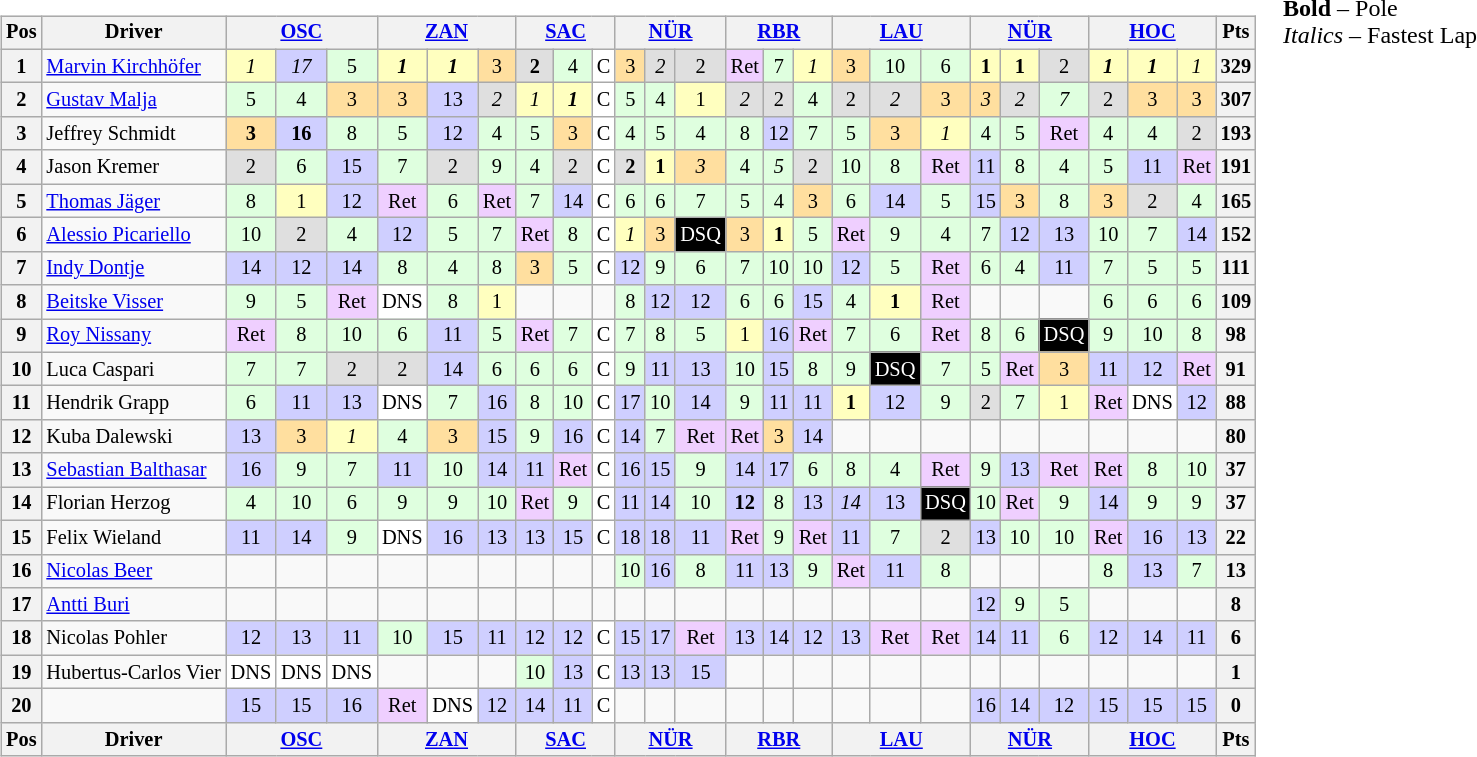<table>
<tr>
<td valign="top"><br><table align=left| class="wikitable" style="font-size: 85%; text-align: center">
<tr valign="top">
<th valign=middle>Pos</th>
<th valign=middle>Driver</th>
<th colspan=3><a href='#'>OSC</a><br></th>
<th colspan=3><a href='#'>ZAN</a><br></th>
<th colspan=3><a href='#'>SAC</a><br></th>
<th colspan=3><a href='#'>NÜR</a><br></th>
<th colspan=3><a href='#'>RBR</a><br></th>
<th colspan=3><a href='#'>LAU</a><br></th>
<th colspan=3><a href='#'>NÜR</a><br></th>
<th colspan=3><a href='#'>HOC</a><br></th>
<th valign="middle">Pts</th>
</tr>
<tr>
<th>1</th>
<td align=left> <a href='#'>Marvin Kirchhöfer</a></td>
<td style="background:#FFFFBF;"><em>1</em></td>
<td style="background:#CFCFFF;"><em>17</em></td>
<td style="background:#DFFFDF;">5</td>
<td style="background:#FFFFBF;"><strong><em>1</em></strong></td>
<td style="background:#FFFFBF;"><strong><em>1</em></strong></td>
<td style="background:#FFDF9F;">3</td>
<td style="background:#DFDFDF;"><strong>2</strong></td>
<td style="background:#DFFFDF;">4</td>
<td style="background:#FFFFFF;">C</td>
<td style="background:#FFDF9F;">3</td>
<td style="background:#DFDFDF;"><em>2</em></td>
<td style="background:#DFDFDF;">2</td>
<td style="background:#EFCFFF;">Ret</td>
<td style="background:#DFFFDF;">7</td>
<td style="background:#FFFFBF;"><em>1</em></td>
<td style="background:#FFDF9F;">3</td>
<td style="background:#DFFFDF;">10</td>
<td style="background:#DFFFDF;">6</td>
<td style="background:#FFFFBF;"><strong>1</strong></td>
<td style="background:#FFFFBF;"><strong>1</strong></td>
<td style="background:#DFDFDF;">2</td>
<td style="background:#FFFFBF;"><strong><em>1</em></strong></td>
<td style="background:#FFFFBF;"><strong><em>1</em></strong></td>
<td style="background:#FFFFBF;"><em>1</em></td>
<th>329</th>
</tr>
<tr>
<th>2</th>
<td align=left> <a href='#'>Gustav Malja</a></td>
<td style="background:#DFFFDF;">5</td>
<td style="background:#DFFFDF;">4</td>
<td style="background:#FFDF9F;">3</td>
<td style="background:#FFDF9F;">3</td>
<td style="background:#CFCFFF;">13</td>
<td style="background:#DFDFDF;"><em>2</em></td>
<td style="background:#FFFFBF;"><em>1</em></td>
<td style="background:#FFFFBF;"><strong><em>1</em></strong></td>
<td style="background:#FFFFFF;">C</td>
<td style="background:#DFFFDF;">5</td>
<td style="background:#DFFFDF;">4</td>
<td style="background:#FFFFBF;">1</td>
<td style="background:#DFDFDF;"><em>2</em></td>
<td style="background:#DFDFDF;">2</td>
<td style="background:#DFFFDF;">4</td>
<td style="background:#DFDFDF;">2</td>
<td style="background:#DFDFDF;"><em>2</em></td>
<td style="background:#FFDF9F;">3</td>
<td style="background:#FFDF9F;"><em>3</em></td>
<td style="background:#DFDFDF;"><em>2</em></td>
<td style="background:#DFFFDF;"><em>7</em></td>
<td style="background:#DFDFDF;">2</td>
<td style="background:#FFDF9F;">3</td>
<td style="background:#FFDF9F;">3</td>
<th>307</th>
</tr>
<tr>
<th>3</th>
<td align=left> Jeffrey Schmidt</td>
<td style="background:#FFDF9F;"><strong>3</strong></td>
<td style="background:#CFCFFF;"><strong>16</strong></td>
<td style="background:#DFFFDF;">8</td>
<td style="background:#DFFFDF;">5</td>
<td style="background:#CFCFFF;">12</td>
<td style="background:#DFFFDF;">4</td>
<td style="background:#DFFFDF;">5</td>
<td style="background:#FFDF9F;">3</td>
<td style="background:#FFFFFF;">C</td>
<td style="background:#DFFFDF;">4</td>
<td style="background:#DFFFDF;">5</td>
<td style="background:#DFFFDF;">4</td>
<td style="background:#DFFFDF;">8</td>
<td style="background:#CFCFFF;">12</td>
<td style="background:#DFFFDF;">7</td>
<td style="background:#DFFFDF;">5</td>
<td style="background:#FFDF9F;">3</td>
<td style="background:#FFFFBF;"><em>1</em></td>
<td style="background:#DFFFDF;">4</td>
<td style="background:#DFFFDF;">5</td>
<td style="background:#EFCFFF;">Ret</td>
<td style="background:#DFFFDF;">4</td>
<td style="background:#DFFFDF;">4</td>
<td style="background:#DFDFDF;">2</td>
<th>193</th>
</tr>
<tr>
<th>4</th>
<td align=left> Jason Kremer</td>
<td style="background:#DFDFDF;">2</td>
<td style="background:#DFFFDF;">6</td>
<td style="background:#CFCFFF;">15</td>
<td style="background:#DFFFDF;">7</td>
<td style="background:#DFDFDF;">2</td>
<td style="background:#DFFFDF;">9</td>
<td style="background:#DFFFDF;">4</td>
<td style="background:#DFDFDF;">2</td>
<td style="background:#FFFFFF;">C</td>
<td style="background:#DFDFDF;"><strong>2</strong></td>
<td style="background:#FFFFBF;"><strong>1</strong></td>
<td style="background:#FFDF9F;"><em>3</em></td>
<td style="background:#DFFFDF;">4</td>
<td style="background:#DFFFDF;"><em>5</em></td>
<td style="background:#DFDFDF;">2</td>
<td style="background:#DFFFDF;">10</td>
<td style="background:#DFFFDF;">8</td>
<td style="background:#EFCFFF;">Ret</td>
<td style="background:#CFCFFF;">11</td>
<td style="background:#DFFFDF;">8</td>
<td style="background:#DFFFDF;">4</td>
<td style="background:#DFFFDF;">5</td>
<td style="background:#CFCFFF;">11</td>
<td style="background:#EFCFFF;">Ret</td>
<th>191</th>
</tr>
<tr>
<th>5</th>
<td align=left> <a href='#'>Thomas Jäger</a></td>
<td style="background:#DFFFDF;">8</td>
<td style="background:#FFFFBF;">1</td>
<td style="background:#CFCFFF;">12</td>
<td style="background:#EFCFFF;">Ret</td>
<td style="background:#DFFFDF;">6</td>
<td style="background:#EFCFFF;">Ret</td>
<td style="background:#DFFFDF;">7</td>
<td style="background:#CFCFFF;">14</td>
<td style="background:#FFFFFF;">C</td>
<td style="background:#DFFFDF;">6</td>
<td style="background:#DFFFDF;">6</td>
<td style="background:#DFFFDF;">7</td>
<td style="background:#DFFFDF;">5</td>
<td style="background:#DFFFDF;">4</td>
<td style="background:#FFDF9F;">3</td>
<td style="background:#DFFFDF;">6</td>
<td style="background:#CFCFFF;">14</td>
<td style="background:#DFFFDF;">5</td>
<td style="background:#CFCFFF;">15</td>
<td style="background:#FFDF9F;">3</td>
<td style="background:#DFFFDF;">8</td>
<td style="background:#FFDF9F;">3</td>
<td style="background:#DFDFDF;">2</td>
<td style="background:#DFFFDF;">4</td>
<th>165</th>
</tr>
<tr>
<th>6</th>
<td align=left> <a href='#'>Alessio Picariello</a></td>
<td style="background:#DFFFDF;">10</td>
<td style="background:#DFDFDF;">2</td>
<td style="background:#DFFFDF;">4</td>
<td style="background:#CFCFFF;">12</td>
<td style="background:#DFFFDF;">5</td>
<td style="background:#DFFFDF;">7</td>
<td style="background:#EFCFFF;">Ret</td>
<td style="background:#DFFFDF;">8</td>
<td style="background:#FFFFFF;">C</td>
<td style="background:#FFFFBF;"><em>1</em></td>
<td style="background:#FFDF9F;">3</td>
<td style="background:black; color:white;">DSQ</td>
<td style="background:#FFDF9F;">3</td>
<td style="background:#FFFFBF;"><strong>1</strong></td>
<td style="background:#DFFFDF;">5</td>
<td style="background:#EFCFFF;">Ret</td>
<td style="background:#DFFFDF;">9</td>
<td style="background:#DFFFDF;">4</td>
<td style="background:#DFFFDF;">7</td>
<td style="background:#CFCFFF;">12</td>
<td style="background:#CFCFFF;">13</td>
<td style="background:#DFFFDF;">10</td>
<td style="background:#DFFFDF;">7</td>
<td style="background:#CFCFFF;">14</td>
<th>152</th>
</tr>
<tr>
<th>7</th>
<td align=left> <a href='#'>Indy Dontje</a></td>
<td style="background:#CFCFFF;">14</td>
<td style="background:#CFCFFF;">12</td>
<td style="background:#CFCFFF;">14</td>
<td style="background:#DFFFDF;">8</td>
<td style="background:#DFFFDF;">4</td>
<td style="background:#DFFFDF;">8</td>
<td style="background:#FFDF9F;">3</td>
<td style="background:#DFFFDF;">5</td>
<td style="background:#FFFFFF;">C</td>
<td style="background:#CFCFFF;">12</td>
<td style="background:#DFFFDF;">9</td>
<td style="background:#DFFFDF;">6</td>
<td style="background:#DFFFDF;">7</td>
<td style="background:#DFFFDF;">10</td>
<td style="background:#DFFFDF;">10</td>
<td style="background:#CFCFFF;">12</td>
<td style="background:#DFFFDF;">5</td>
<td style="background:#EFCFFF;">Ret</td>
<td style="background:#DFFFDF;">6</td>
<td style="background:#DFFFDF;">4</td>
<td style="background:#CFCFFF;">11</td>
<td style="background:#DFFFDF;">7</td>
<td style="background:#DFFFDF;">5</td>
<td style="background:#DFFFDF;">5</td>
<th>111</th>
</tr>
<tr>
<th>8</th>
<td align=left> <a href='#'>Beitske Visser</a></td>
<td style="background:#DFFFDF;">9</td>
<td style="background:#DFFFDF;">5</td>
<td style="background:#EFCFFF;">Ret</td>
<td style="background:#FFFFFF;">DNS</td>
<td style="background:#DFFFDF;">8</td>
<td style="background:#FFFFBF;">1</td>
<td></td>
<td></td>
<td></td>
<td style="background:#DFFFDF;">8</td>
<td style="background:#CFCFFF;">12</td>
<td style="background:#CFCFFF;">12</td>
<td style="background:#DFFFDF;">6</td>
<td style="background:#DFFFDF;">6</td>
<td style="background:#CFCFFF;">15</td>
<td style="background:#DFFFDF;">4</td>
<td style="background:#FFFFBF;"><strong>1</strong></td>
<td style="background:#EFCFFF;">Ret</td>
<td></td>
<td></td>
<td></td>
<td style="background:#DFFFDF;">6</td>
<td style="background:#DFFFDF;">6</td>
<td style="background:#DFFFDF;">6</td>
<th>109</th>
</tr>
<tr>
<th>9</th>
<td align=left> <a href='#'>Roy Nissany</a></td>
<td style="background:#EFCFFF;">Ret</td>
<td style="background:#DFFFDF;">8</td>
<td style="background:#DFFFDF;">10</td>
<td style="background:#DFFFDF;">6</td>
<td style="background:#CFCFFF;">11</td>
<td style="background:#DFFFDF;">5</td>
<td style="background:#EFCFFF;">Ret</td>
<td style="background:#DFFFDF;">7</td>
<td style="background:#FFFFFF;">C</td>
<td style="background:#DFFFDF;">7</td>
<td style="background:#DFFFDF;">8</td>
<td style="background:#DFFFDF;">5</td>
<td style="background:#FFFFBF;">1</td>
<td style="background:#CFCFFF;">16</td>
<td style="background:#EFCFFF;">Ret</td>
<td style="background:#DFFFDF;">7</td>
<td style="background:#DFFFDF;">6</td>
<td style="background:#EFCFFF;">Ret</td>
<td style="background:#DFFFDF;">8</td>
<td style="background:#DFFFDF;">6</td>
<td style="background:black; color:white;">DSQ</td>
<td style="background:#DFFFDF;">9</td>
<td style="background:#DFFFDF;">10</td>
<td style="background:#DFFFDF;">8</td>
<th>98</th>
</tr>
<tr>
<th>10</th>
<td align=left> Luca Caspari</td>
<td style="background:#DFFFDF;">7</td>
<td style="background:#DFFFDF;">7</td>
<td style="background:#DFDFDF;">2</td>
<td style="background:#DFDFDF;">2</td>
<td style="background:#CFCFFF;">14</td>
<td style="background:#DFFFDF;">6</td>
<td style="background:#DFFFDF;">6</td>
<td style="background:#DFFFDF;">6</td>
<td style="background:#FFFFFF;">C</td>
<td style="background:#DFFFDF;">9</td>
<td style="background:#CFCFFF;">11</td>
<td style="background:#CFCFFF;">13</td>
<td style="background:#DFFFDF;">10</td>
<td style="background:#CFCFFF;">15</td>
<td style="background:#DFFFDF;">8</td>
<td style="background:#DFFFDF;">9</td>
<td style="background:black; color:white;">DSQ</td>
<td style="background:#DFFFDF;">7</td>
<td style="background:#DFFFDF;">5</td>
<td style="background:#EFCFFF;">Ret</td>
<td style="background:#FFDF9F;">3</td>
<td style="background:#CFCFFF;">11</td>
<td style="background:#CFCFFF;">12</td>
<td style="background:#EFCFFF;">Ret</td>
<th>91</th>
</tr>
<tr>
<th>11</th>
<td align=left> Hendrik Grapp</td>
<td style="background:#DFFFDF;">6</td>
<td style="background:#CFCFFF;">11</td>
<td style="background:#CFCFFF;">13</td>
<td style="background:#FFFFFF;">DNS</td>
<td style="background:#DFFFDF;">7</td>
<td style="background:#CFCFFF;">16</td>
<td style="background:#DFFFDF;">8</td>
<td style="background:#DFFFDF;">10</td>
<td style="background:#FFFFFF;">C</td>
<td style="background:#CFCFFF;">17</td>
<td style="background:#DFFFDF;">10</td>
<td style="background:#CFCFFF;">14</td>
<td style="background:#DFFFDF;">9</td>
<td style="background:#CFCFFF;">11</td>
<td style="background:#CFCFFF;">11</td>
<td style="background:#FFFFBF;"><strong>1</strong></td>
<td style="background:#CFCFFF;">12</td>
<td style="background:#DFFFDF;">9</td>
<td style="background:#DFDFDF;">2</td>
<td style="background:#DFFFDF;">7</td>
<td style="background:#FFFFBF;">1</td>
<td style="background:#EFCFFF;">Ret</td>
<td style="background:#FFFFFF;">DNS</td>
<td style="background:#CFCFFF;">12</td>
<th>88</th>
</tr>
<tr>
<th>12</th>
<td align=left> Kuba Dalewski</td>
<td style="background:#CFCFFF;">13</td>
<td style="background:#FFDF9F;">3</td>
<td style="background:#FFFFBF;"><em>1</em></td>
<td style="background:#DFFFDF;">4</td>
<td style="background:#FFDF9F;">3</td>
<td style="background:#CFCFFF;">15</td>
<td style="background:#DFFFDF;">9</td>
<td style="background:#CFCFFF;">16</td>
<td style="background:#FFFFFF;">C</td>
<td style="background:#CFCFFF;">14</td>
<td style="background:#DFFFDF;">7</td>
<td style="background:#EFCFFF;">Ret</td>
<td style="background:#EFCFFF;">Ret</td>
<td style="background:#FFDF9F;">3</td>
<td style="background:#CFCFFF;">14</td>
<td></td>
<td></td>
<td></td>
<td></td>
<td></td>
<td></td>
<td></td>
<td></td>
<td></td>
<th>80</th>
</tr>
<tr>
<th>13</th>
<td align=left> <a href='#'>Sebastian Balthasar</a></td>
<td style="background:#CFCFFF;">16</td>
<td style="background:#DFFFDF;">9</td>
<td style="background:#DFFFDF;">7</td>
<td style="background:#CFCFFF;">11</td>
<td style="background:#DFFFDF;">10</td>
<td style="background:#CFCFFF;">14</td>
<td style="background:#CFCFFF;">11</td>
<td style="background:#EFCFFF;">Ret</td>
<td style="background:#FFFFFF;">C</td>
<td style="background:#CFCFFF;">16</td>
<td style="background:#CFCFFF;">15</td>
<td style="background:#DFFFDF;">9</td>
<td style="background:#CFCFFF;">14</td>
<td style="background:#CFCFFF;">17</td>
<td style="background:#DFFFDF;">6</td>
<td style="background:#DFFFDF;">8</td>
<td style="background:#DFFFDF;">4</td>
<td style="background:#EFCFFF;">Ret</td>
<td style="background:#DFFFDF;">9</td>
<td style="background:#CFCFFF;">13</td>
<td style="background:#EFCFFF;">Ret</td>
<td style="background:#EFCFFF;">Ret</td>
<td style="background:#DFFFDF;">8</td>
<td style="background:#DFFFDF;">10</td>
<th>37</th>
</tr>
<tr>
<th>14</th>
<td align=left> Florian Herzog</td>
<td style="background:#DFFFDF;">4</td>
<td style="background:#DFFFDF;">10</td>
<td style="background:#DFFFDF;">6</td>
<td style="background:#DFFFDF;">9</td>
<td style="background:#DFFFDF;">9</td>
<td style="background:#DFFFDF;">10</td>
<td style="background:#EFCFFF;">Ret</td>
<td style="background:#DFFFDF;">9</td>
<td style="background:#FFFFFF;">C</td>
<td style="background:#CFCFFF;">11</td>
<td style="background:#CFCFFF;">14</td>
<td style="background:#DFFFDF;">10</td>
<td style="background:#CFCFFF;"><strong>12</strong></td>
<td style="background:#DFFFDF;">8</td>
<td style="background:#CFCFFF;">13</td>
<td style="background:#CFCFFF;"><em>14</em></td>
<td style="background:#CFCFFF;">13</td>
<td style="background:black; color:white;">DSQ</td>
<td style="background:#DFFFDF;">10</td>
<td style="background:#EFCFFF;">Ret</td>
<td style="background:#DFFFDF;">9</td>
<td style="background:#CFCFFF;">14</td>
<td style="background:#DFFFDF;">9</td>
<td style="background:#DFFFDF;">9</td>
<th>37</th>
</tr>
<tr>
<th>15</th>
<td align=left> Felix Wieland</td>
<td style="background:#CFCFFF;">11</td>
<td style="background:#CFCFFF;">14</td>
<td style="background:#DFFFDF;">9</td>
<td style="background:#FFFFFF;">DNS</td>
<td style="background:#CFCFFF;">16</td>
<td style="background:#CFCFFF;">13</td>
<td style="background:#CFCFFF;">13</td>
<td style="background:#CFCFFF;">15</td>
<td style="background:#FFFFFF;">C</td>
<td style="background:#CFCFFF;">18</td>
<td style="background:#CFCFFF;">18</td>
<td style="background:#CFCFFF;">11</td>
<td style="background:#EFCFFF;">Ret</td>
<td style="background:#DFFFDF;">9</td>
<td style="background:#EFCFFF;">Ret</td>
<td style="background:#CFCFFF;">11</td>
<td style="background:#DFFFDF;">7</td>
<td style="background:#DFDFDF;">2</td>
<td style="background:#CFCFFF;">13</td>
<td style="background:#DFFFDF;">10</td>
<td style="background:#DFFFDF;">10</td>
<td style="background:#EFCFFF;">Ret</td>
<td style="background:#CFCFFF;">16</td>
<td style="background:#CFCFFF;">13</td>
<th>22</th>
</tr>
<tr>
<th>16</th>
<td align=left> <a href='#'>Nicolas Beer</a></td>
<td></td>
<td></td>
<td></td>
<td></td>
<td></td>
<td></td>
<td></td>
<td></td>
<td></td>
<td style="background:#DFFFDF;">10</td>
<td style="background:#CFCFFF;">16</td>
<td style="background:#DFFFDF;">8</td>
<td style="background:#CFCFFF;">11</td>
<td style="background:#CFCFFF;">13</td>
<td style="background:#DFFFDF;">9</td>
<td style="background:#EFCFFF;">Ret</td>
<td style="background:#CFCFFF;">11</td>
<td style="background:#DFFFDF;">8</td>
<td></td>
<td></td>
<td></td>
<td style="background:#DFFFDF;">8</td>
<td style="background:#CFCFFF;">13</td>
<td style="background:#DFFFDF;">7</td>
<th>13</th>
</tr>
<tr>
<th>17</th>
<td align=left> <a href='#'>Antti Buri</a></td>
<td></td>
<td></td>
<td></td>
<td></td>
<td></td>
<td></td>
<td></td>
<td></td>
<td></td>
<td></td>
<td></td>
<td></td>
<td></td>
<td></td>
<td></td>
<td></td>
<td></td>
<td></td>
<td style="background:#CFCFFF;">12</td>
<td style="background:#DFFFDF;">9</td>
<td style="background:#DFFFDF;">5</td>
<td></td>
<td></td>
<td></td>
<th>8</th>
</tr>
<tr>
<th>18</th>
<td align=left> Nicolas Pohler</td>
<td style="background:#CFCFFF;">12</td>
<td style="background:#CFCFFF;">13</td>
<td style="background:#CFCFFF;">11</td>
<td style="background:#DFFFDF;">10</td>
<td style="background:#CFCFFF;">15</td>
<td style="background:#CFCFFF;">11</td>
<td style="background:#CFCFFF;">12</td>
<td style="background:#CFCFFF;">12</td>
<td style="background:#FFFFFF;">C</td>
<td style="background:#CFCFFF;">15</td>
<td style="background:#CFCFFF;">17</td>
<td style="background:#EFCFFF;">Ret</td>
<td style="background:#CFCFFF;">13</td>
<td style="background:#CFCFFF;">14</td>
<td style="background:#CFCFFF;">12</td>
<td style="background:#CFCFFF;">13</td>
<td style="background:#EFCFFF;">Ret</td>
<td style="background:#EFCFFF;">Ret</td>
<td style="background:#CFCFFF;">14</td>
<td style="background:#CFCFFF;">11</td>
<td style="background:#DFFFDF;">6</td>
<td style="background:#CFCFFF;">12</td>
<td style="background:#CFCFFF;">14</td>
<td style="background:#CFCFFF;">11</td>
<th>6</th>
</tr>
<tr>
<th>19</th>
<td align=left> Hubertus-Carlos Vier</td>
<td style="background:#FFFFFF;">DNS</td>
<td style="background:#FFFFFF;">DNS</td>
<td style="background:#FFFFFF;">DNS</td>
<td></td>
<td></td>
<td></td>
<td style="background:#DFFFDF;">10</td>
<td style="background:#CFCFFF;">13</td>
<td style="background:#FFFFFF;">C</td>
<td style="background:#CFCFFF;">13</td>
<td style="background:#CFCFFF;">13</td>
<td style="background:#CFCFFF;">15</td>
<td></td>
<td></td>
<td></td>
<td></td>
<td></td>
<td></td>
<td></td>
<td></td>
<td></td>
<td></td>
<td></td>
<td></td>
<th>1</th>
</tr>
<tr>
<th>20</th>
<td align=left></td>
<td style="background:#CFCFFF;">15</td>
<td style="background:#CFCFFF;">15</td>
<td style="background:#CFCFFF;">16</td>
<td style="background:#EFCFFF;">Ret</td>
<td style="background:#FFFFFF;">DNS</td>
<td style="background:#CFCFFF;">12</td>
<td style="background:#CFCFFF;">14</td>
<td style="background:#CFCFFF;">11</td>
<td style="background:#FFFFFF;">C</td>
<td></td>
<td></td>
<td></td>
<td></td>
<td></td>
<td></td>
<td></td>
<td></td>
<td></td>
<td style="background:#CFCFFF;">16</td>
<td style="background:#CFCFFF;">14</td>
<td style="background:#CFCFFF;">12</td>
<td style="background:#CFCFFF;">15</td>
<td style="background:#CFCFFF;">15</td>
<td style="background:#CFCFFF;">15</td>
<th>0</th>
</tr>
<tr valign="top">
<th valign=middle>Pos</th>
<th valign=middle>Driver</th>
<th colspan=3><a href='#'>OSC</a><br></th>
<th colspan=3><a href='#'>ZAN</a><br></th>
<th colspan=3><a href='#'>SAC</a><br></th>
<th colspan=3><a href='#'>NÜR</a><br></th>
<th colspan=3><a href='#'>RBR</a><br></th>
<th colspan=3><a href='#'>LAU</a><br></th>
<th colspan=3><a href='#'>NÜR</a><br></th>
<th colspan=3><a href='#'>HOC</a><br></th>
<th valign="middle">Pts</th>
</tr>
</table>
</td>
<td valign="top"><br>
<span><strong>Bold</strong> – Pole<br>
<em>Italics</em> – Fastest Lap</span></td>
</tr>
</table>
